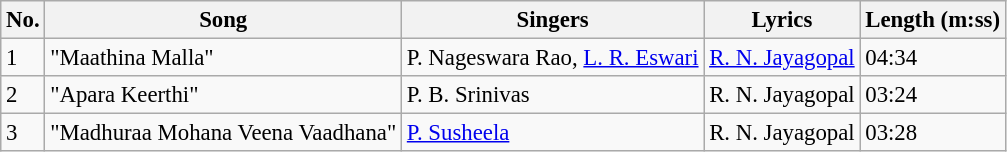<table class="wikitable" style="font-size:95%;">
<tr>
<th>No.</th>
<th>Song</th>
<th>Singers</th>
<th>Lyrics</th>
<th>Length (m:ss)</th>
</tr>
<tr>
<td>1</td>
<td>"Maathina Malla"</td>
<td>P. Nageswara Rao, <a href='#'>L. R. Eswari</a></td>
<td><a href='#'>R. N. Jayagopal</a></td>
<td>04:34</td>
</tr>
<tr>
<td>2</td>
<td>"Apara Keerthi"</td>
<td>P. B. Srinivas</td>
<td>R. N. Jayagopal</td>
<td>03:24</td>
</tr>
<tr>
<td>3</td>
<td>"Madhuraa Mohana Veena Vaadhana"</td>
<td><a href='#'>P. Susheela</a></td>
<td>R. N. Jayagopal</td>
<td>03:28</td>
</tr>
</table>
